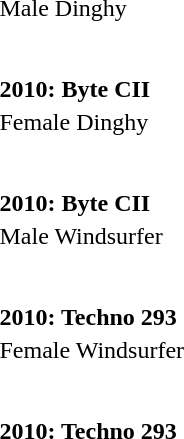<table>
<tr>
<td style="align:center;">Male Dinghy <br> <br><br><strong>2010: Byte CII</strong> <br></td>
<td></td>
<td></td>
<td></td>
</tr>
<tr>
<td style="align:center;">Female Dinghy <br> <br><br><strong>2010: Byte CII</strong> <br></td>
<td></td>
<td></td>
<td></td>
</tr>
<tr>
<td style="align:center;">Male Windsurfer <br> <br><br><strong>2010: Techno 293</strong> <br></td>
<td></td>
<td></td>
<td></td>
</tr>
<tr>
<td style="align:center;">Female Windsurfer <br> <br><br><strong>2010: Techno 293</strong> <br></td>
<td></td>
<td></td>
<td></td>
</tr>
<tr>
</tr>
</table>
